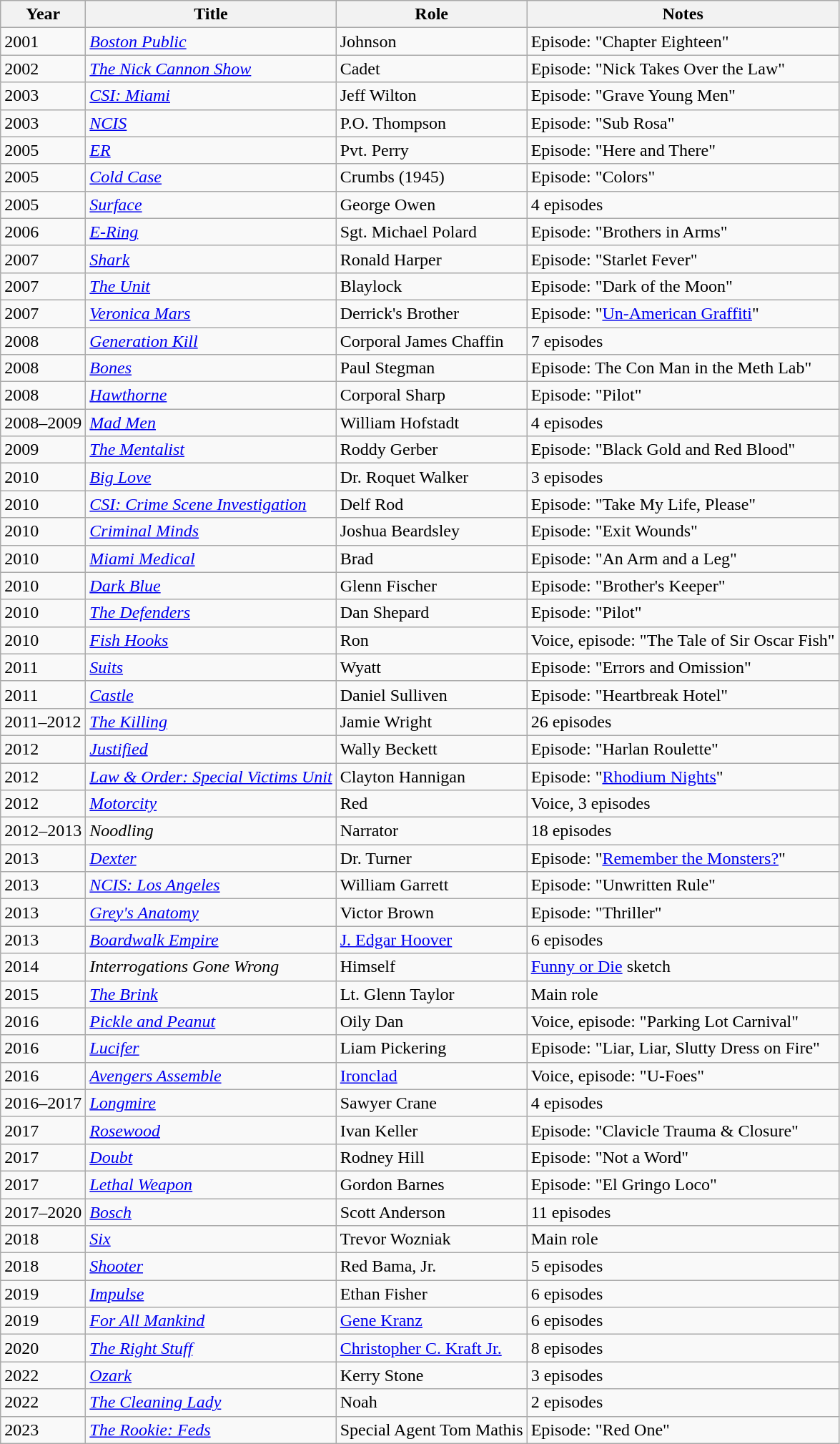<table class="wikitable sortable">
<tr>
<th>Year</th>
<th>Title</th>
<th>Role</th>
<th class="unsortable">Notes</th>
</tr>
<tr>
<td>2001</td>
<td><em><a href='#'>Boston Public</a></em></td>
<td>Johnson</td>
<td>Episode: "Chapter Eighteen"</td>
</tr>
<tr>
<td>2002</td>
<td><em><a href='#'>The Nick Cannon Show</a></em></td>
<td>Cadet</td>
<td>Episode: "Nick Takes Over the Law"</td>
</tr>
<tr>
<td>2003</td>
<td><em><a href='#'>CSI: Miami</a></em></td>
<td>Jeff Wilton</td>
<td>Episode: "Grave Young Men"</td>
</tr>
<tr>
<td>2003</td>
<td><em><a href='#'>NCIS</a></em></td>
<td>P.O. Thompson</td>
<td>Episode: "Sub Rosa"</td>
</tr>
<tr>
<td>2005</td>
<td><em><a href='#'>ER</a></em></td>
<td>Pvt. Perry</td>
<td>Episode: "Here and There"</td>
</tr>
<tr>
<td>2005</td>
<td><em><a href='#'>Cold Case</a></em></td>
<td>Crumbs (1945)</td>
<td>Episode: "Colors"</td>
</tr>
<tr>
<td>2005</td>
<td><em><a href='#'>Surface</a></em></td>
<td>George Owen</td>
<td>4 episodes</td>
</tr>
<tr>
<td>2006</td>
<td><em><a href='#'>E-Ring</a></em></td>
<td>Sgt. Michael Polard</td>
<td>Episode: "Brothers in Arms"</td>
</tr>
<tr>
<td>2007</td>
<td><em><a href='#'>Shark</a></em></td>
<td>Ronald Harper</td>
<td>Episode: "Starlet Fever"</td>
</tr>
<tr>
<td>2007</td>
<td><em><a href='#'>The Unit</a></em></td>
<td>Blaylock</td>
<td>Episode: "Dark of the Moon"</td>
</tr>
<tr>
<td>2007</td>
<td><em><a href='#'>Veronica Mars</a></em></td>
<td>Derrick's Brother</td>
<td>Episode: "<a href='#'>Un-American Graffiti</a>"</td>
</tr>
<tr>
<td>2008</td>
<td><em><a href='#'>Generation Kill</a></em></td>
<td>Corporal James Chaffin</td>
<td>7 episodes</td>
</tr>
<tr>
<td>2008</td>
<td><em><a href='#'>Bones</a></em></td>
<td>Paul Stegman</td>
<td>Episode: The Con Man in the Meth Lab"</td>
</tr>
<tr>
<td>2008</td>
<td><em><a href='#'>Hawthorne</a></em></td>
<td>Corporal Sharp</td>
<td>Episode: "Pilot"</td>
</tr>
<tr>
<td>2008–2009</td>
<td><em><a href='#'>Mad Men</a></em></td>
<td>William Hofstadt</td>
<td>4 episodes</td>
</tr>
<tr>
<td>2009</td>
<td><em><a href='#'>The Mentalist</a></em></td>
<td>Roddy Gerber</td>
<td>Episode: "Black Gold and Red Blood"</td>
</tr>
<tr>
<td>2010</td>
<td><em><a href='#'>Big Love</a></em></td>
<td>Dr. Roquet Walker</td>
<td>3 episodes</td>
</tr>
<tr>
<td>2010</td>
<td><em><a href='#'>CSI: Crime Scene Investigation</a></em></td>
<td>Delf Rod</td>
<td>Episode: "Take My Life, Please"</td>
</tr>
<tr>
<td>2010</td>
<td><em><a href='#'>Criminal Minds</a></em></td>
<td>Joshua Beardsley</td>
<td>Episode: "Exit Wounds"</td>
</tr>
<tr>
<td>2010</td>
<td><em><a href='#'>Miami Medical</a></em></td>
<td>Brad</td>
<td>Episode: "An Arm and a Leg"</td>
</tr>
<tr>
<td>2010</td>
<td><em><a href='#'>Dark Blue</a></em></td>
<td>Glenn Fischer</td>
<td>Episode: "Brother's Keeper"</td>
</tr>
<tr>
<td>2010</td>
<td><em><a href='#'>The Defenders</a></em></td>
<td>Dan Shepard</td>
<td>Episode: "Pilot"</td>
</tr>
<tr>
<td>2010</td>
<td><em><a href='#'>Fish Hooks</a></em></td>
<td>Ron</td>
<td>Voice, episode: "The Tale of Sir Oscar Fish"</td>
</tr>
<tr>
<td>2011</td>
<td><em><a href='#'>Suits</a></em></td>
<td>Wyatt</td>
<td>Episode: "Errors and Omission"</td>
</tr>
<tr>
<td>2011</td>
<td><em><a href='#'>Castle</a></em></td>
<td>Daniel Sulliven</td>
<td>Episode: "Heartbreak Hotel"</td>
</tr>
<tr>
<td>2011–2012</td>
<td><em><a href='#'>The Killing</a></em></td>
<td>Jamie Wright</td>
<td>26 episodes</td>
</tr>
<tr>
<td>2012</td>
<td><em><a href='#'>Justified</a></em></td>
<td>Wally Beckett</td>
<td>Episode: "Harlan Roulette"</td>
</tr>
<tr>
<td>2012</td>
<td><em><a href='#'>Law & Order: Special Victims Unit</a></em></td>
<td>Clayton Hannigan</td>
<td>Episode: "<a href='#'>Rhodium Nights</a>"</td>
</tr>
<tr>
<td>2012</td>
<td><em><a href='#'>Motorcity</a></em></td>
<td>Red</td>
<td>Voice, 3 episodes</td>
</tr>
<tr>
<td>2012–2013</td>
<td><em>Noodling</em></td>
<td>Narrator</td>
<td>18 episodes</td>
</tr>
<tr>
<td>2013</td>
<td><em><a href='#'>Dexter</a></em></td>
<td>Dr. Turner</td>
<td>Episode: "<a href='#'>Remember the Monsters?</a>"</td>
</tr>
<tr>
<td>2013</td>
<td><em><a href='#'>NCIS: Los Angeles</a></em></td>
<td>William Garrett</td>
<td>Episode: "Unwritten Rule"</td>
</tr>
<tr>
<td>2013</td>
<td><em><a href='#'>Grey's Anatomy</a></em></td>
<td>Victor Brown</td>
<td>Episode: "Thriller"</td>
</tr>
<tr>
<td>2013</td>
<td><em><a href='#'>Boardwalk Empire</a></em></td>
<td><a href='#'>J. Edgar Hoover</a></td>
<td>6 episodes</td>
</tr>
<tr>
<td>2014</td>
<td><em>Interrogations Gone Wrong</em></td>
<td>Himself</td>
<td><a href='#'>Funny or Die</a> sketch</td>
</tr>
<tr>
<td>2015</td>
<td><em><a href='#'>The Brink</a></em></td>
<td>Lt. Glenn Taylor</td>
<td>Main role</td>
</tr>
<tr>
<td>2016</td>
<td><em><a href='#'>Pickle and Peanut</a></em></td>
<td>Oily Dan</td>
<td>Voice, episode: "Parking Lot Carnival"</td>
</tr>
<tr>
<td>2016</td>
<td><em><a href='#'>Lucifer</a></em></td>
<td>Liam Pickering</td>
<td>Episode: "Liar, Liar, Slutty Dress on Fire"</td>
</tr>
<tr>
<td>2016</td>
<td><em><a href='#'>Avengers Assemble</a></em></td>
<td><a href='#'>Ironclad</a></td>
<td>Voice, episode: "U-Foes"</td>
</tr>
<tr>
<td>2016–2017</td>
<td><em><a href='#'>Longmire</a></em></td>
<td>Sawyer Crane</td>
<td>4 episodes</td>
</tr>
<tr>
<td>2017</td>
<td><em><a href='#'>Rosewood</a></em></td>
<td>Ivan Keller</td>
<td>Episode: "Clavicle Trauma & Closure"</td>
</tr>
<tr>
<td>2017</td>
<td><em><a href='#'>Doubt</a></em></td>
<td>Rodney Hill</td>
<td>Episode: "Not a Word"</td>
</tr>
<tr>
<td>2017</td>
<td><em><a href='#'>Lethal Weapon</a></em></td>
<td>Gordon Barnes</td>
<td>Episode: "El Gringo Loco"</td>
</tr>
<tr>
<td>2017–2020</td>
<td><em><a href='#'>Bosch</a></em></td>
<td>Scott Anderson</td>
<td>11 episodes</td>
</tr>
<tr>
<td>2018</td>
<td><em><a href='#'>Six</a></em></td>
<td>Trevor Wozniak</td>
<td>Main role</td>
</tr>
<tr>
<td>2018</td>
<td><em><a href='#'>Shooter</a></em></td>
<td>Red Bama, Jr.</td>
<td>5 episodes</td>
</tr>
<tr>
<td>2019</td>
<td><em><a href='#'>Impulse</a></em></td>
<td>Ethan Fisher</td>
<td>6 episodes</td>
</tr>
<tr>
<td>2019</td>
<td><em><a href='#'>For All Mankind</a></em></td>
<td><a href='#'>Gene Kranz</a></td>
<td>6 episodes</td>
</tr>
<tr>
<td>2020</td>
<td><em><a href='#'>The Right Stuff</a></em></td>
<td><a href='#'>Christopher C. Kraft Jr.</a></td>
<td>8 episodes</td>
</tr>
<tr>
<td>2022</td>
<td><em><a href='#'>Ozark</a></em></td>
<td>Kerry Stone</td>
<td>3 episodes</td>
</tr>
<tr>
<td>2022</td>
<td><em><a href='#'>The Cleaning Lady</a></em></td>
<td>Noah</td>
<td>2 episodes</td>
</tr>
<tr>
<td>2023</td>
<td><em><a href='#'>The Rookie: Feds</a></em></td>
<td>Special Agent Tom Mathis</td>
<td>Episode: "Red One"</td>
</tr>
</table>
